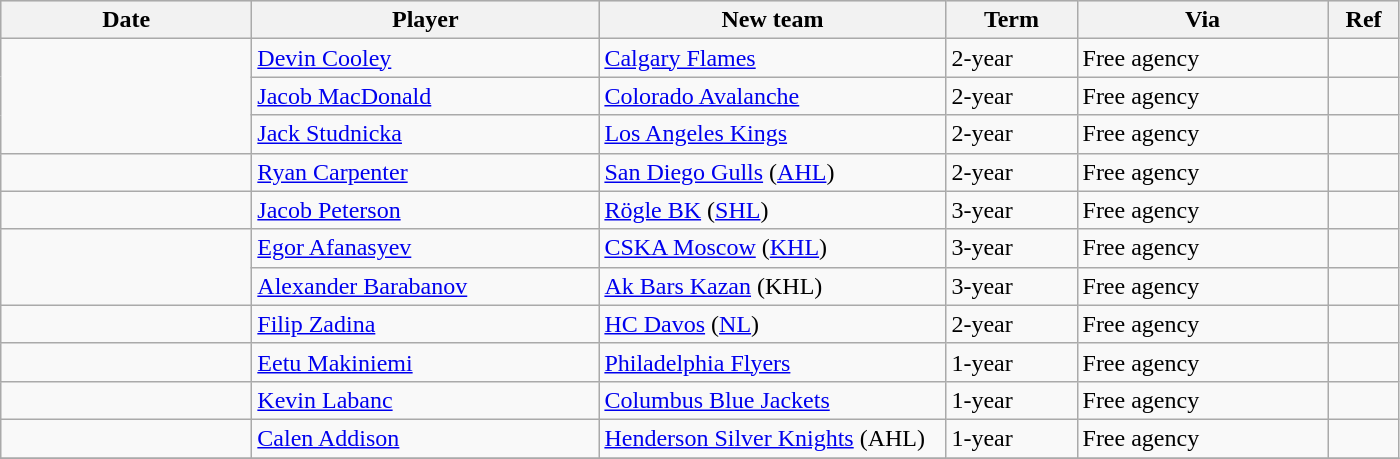<table class="wikitable">
<tr style="background:#ddd; text-align:center;">
<th style="width: 10em;">Date</th>
<th style="width: 14em;">Player</th>
<th style="width: 14em;">New team</th>
<th style="width: 5em;">Term</th>
<th style="width: 10em;">Via</th>
<th style="width: 2.5em;">Ref</th>
</tr>
<tr>
<td rowspan=3></td>
<td><a href='#'>Devin Cooley</a></td>
<td><a href='#'>Calgary Flames</a></td>
<td>2-year</td>
<td>Free agency</td>
<td></td>
</tr>
<tr>
<td><a href='#'>Jacob MacDonald</a></td>
<td><a href='#'>Colorado Avalanche</a></td>
<td>2-year</td>
<td>Free agency</td>
<td></td>
</tr>
<tr>
<td><a href='#'>Jack Studnicka</a></td>
<td><a href='#'>Los Angeles Kings</a></td>
<td>2-year</td>
<td>Free agency</td>
<td></td>
</tr>
<tr>
<td></td>
<td><a href='#'>Ryan Carpenter</a></td>
<td><a href='#'>San Diego Gulls</a> (<a href='#'>AHL</a>)</td>
<td>2-year</td>
<td>Free agency</td>
<td></td>
</tr>
<tr>
<td></td>
<td><a href='#'>Jacob Peterson</a></td>
<td><a href='#'>Rögle BK</a> (<a href='#'>SHL</a>)</td>
<td>3-year</td>
<td>Free agency</td>
<td></td>
</tr>
<tr>
<td rowspan=2></td>
<td><a href='#'>Egor Afanasyev</a></td>
<td><a href='#'>CSKA Moscow</a> (<a href='#'>KHL</a>)</td>
<td>3-year</td>
<td>Free agency</td>
<td></td>
</tr>
<tr>
<td><a href='#'>Alexander Barabanov</a></td>
<td><a href='#'>Ak Bars Kazan</a> (KHL)</td>
<td>3-year</td>
<td>Free agency</td>
<td></td>
</tr>
<tr>
<td></td>
<td><a href='#'>Filip Zadina</a></td>
<td><a href='#'>HC Davos</a> (<a href='#'>NL</a>)</td>
<td>2-year</td>
<td>Free agency</td>
<td></td>
</tr>
<tr>
<td></td>
<td><a href='#'>Eetu Makiniemi</a></td>
<td><a href='#'>Philadelphia Flyers</a></td>
<td>1-year</td>
<td>Free agency</td>
<td></td>
</tr>
<tr>
<td></td>
<td><a href='#'>Kevin Labanc</a></td>
<td><a href='#'>Columbus Blue Jackets</a></td>
<td>1-year</td>
<td>Free agency</td>
<td></td>
</tr>
<tr>
<td></td>
<td><a href='#'>Calen Addison</a></td>
<td><a href='#'>Henderson Silver Knights</a> (AHL)</td>
<td>1-year</td>
<td>Free agency</td>
<td></td>
</tr>
<tr>
</tr>
</table>
